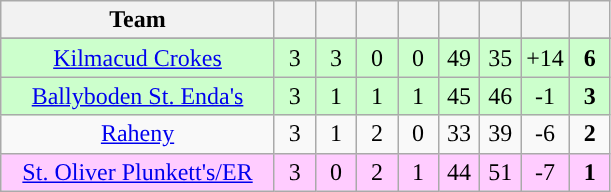<table class="wikitable" style="text-align:center">
<tr>
<th style="width:175px;">Team</th>
<th width="20"></th>
<th width="20"></th>
<th width="20"></th>
<th width="20"></th>
<th width="20"></th>
<th width="20"></th>
<th width="20"></th>
<th width="20"></th>
</tr>
<tr style="background:#cfc;">
</tr>
<tr style="background:#cfc">
<td><a href='#'>Kilmacud Crokes</a></td>
<td>3</td>
<td>3</td>
<td>0</td>
<td>0</td>
<td>49</td>
<td>35</td>
<td>+14</td>
<td><strong>6</strong></td>
</tr>
<tr style="background:#cfc;">
<td><a href='#'>Ballyboden St. Enda's</a></td>
<td>3</td>
<td>1</td>
<td>1</td>
<td>1</td>
<td>45</td>
<td>46</td>
<td>-1</td>
<td><strong>3</strong></td>
</tr>
<tr>
<td><a href='#'>Raheny</a></td>
<td>3</td>
<td>1</td>
<td>2</td>
<td>0</td>
<td>33</td>
<td>39</td>
<td>-6</td>
<td><strong>2</strong></td>
</tr>
<tr style="background:#fcf;">
<td><a href='#'>St. Oliver Plunkett's/ER</a></td>
<td>3</td>
<td>0</td>
<td>2</td>
<td>1</td>
<td>44</td>
<td>51</td>
<td>-7</td>
<td><strong>1</strong></td>
</tr>
</table>
